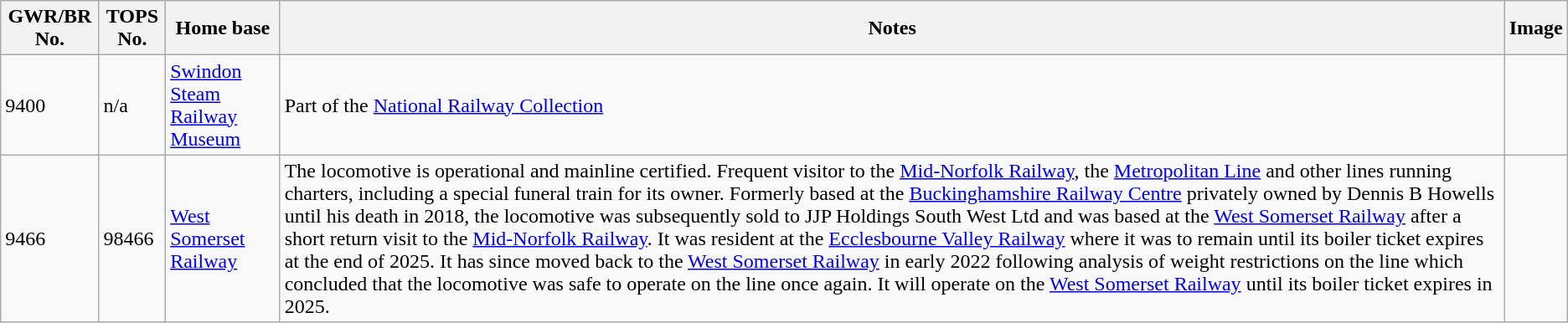<table Class="wikitable">
<tr>
<th>GWR/BR No.</th>
<th>TOPS No.</th>
<th>Home base</th>
<th>Notes</th>
<th>Image</th>
</tr>
<tr>
<td>9400</td>
<td>n/a</td>
<td><a href='#'>Swindon Steam Railway Museum</a></td>
<td>Part of the <a href='#'>National Railway Collection</a></td>
<td></td>
</tr>
<tr>
<td>9466</td>
<td>98466</td>
<td><a href='#'>West Somerset Railway</a></td>
<td>The locomotive is operational and mainline certified. Frequent visitor to the <a href='#'>Mid-Norfolk Railway</a>, the <a href='#'>Metropolitan Line</a> and other lines running charters, including a special funeral train for its owner. Formerly based at the <a href='#'>Buckinghamshire Railway Centre</a> privately owned by Dennis B Howells until his death in 2018, the locomotive was subsequently sold to JJP Holdings South West Ltd and was based at the <a href='#'>West Somerset Railway</a> after a short return visit to the <a href='#'>Mid-Norfolk Railway</a>. It was resident at the <a href='#'>Ecclesbourne Valley Railway</a> where it was to remain until its boiler ticket expires at the end of 2025. It has since moved back to the <a href='#'>West Somerset Railway</a> in early 2022 following analysis of weight restrictions on the line which concluded that the locomotive was safe to operate on the line once again. It will operate on the <a href='#'>West Somerset Railway</a> until its boiler ticket expires in 2025.</td>
<td></td>
</tr>
</table>
